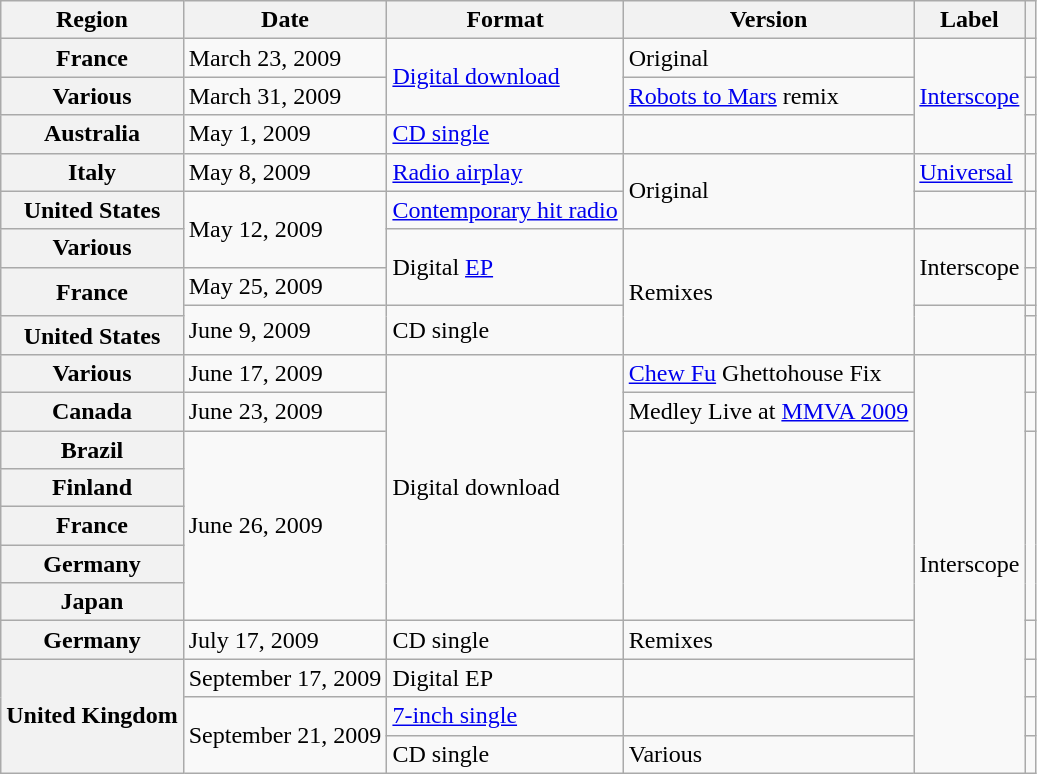<table class="wikitable plainrowheaders">
<tr>
<th scope="col">Region</th>
<th scope="col">Date</th>
<th scope="col">Format</th>
<th scope="col">Version</th>
<th scope="col">Label</th>
<th scope="col"></th>
</tr>
<tr>
<th scope="row">France</th>
<td>March 23, 2009</td>
<td rowspan="2"><a href='#'>Digital download</a></td>
<td>Original</td>
<td rowspan="3"><a href='#'>Interscope</a></td>
<td style="text-align:center;"></td>
</tr>
<tr>
<th scope="row">Various</th>
<td>March 31, 2009</td>
<td><a href='#'>Robots to Mars</a> remix</td>
<td style="text-align:center;"></td>
</tr>
<tr>
<th scope="row">Australia</th>
<td>May 1, 2009</td>
<td><a href='#'>CD single</a></td>
<td></td>
<td style="text-align:center;"></td>
</tr>
<tr>
<th scope="row">Italy</th>
<td>May 8, 2009</td>
<td><a href='#'>Radio airplay</a></td>
<td rowspan="2">Original</td>
<td><a href='#'>Universal</a></td>
<td style="text-align:center;"></td>
</tr>
<tr>
<th scope="row">United States</th>
<td rowspan="2">May 12, 2009</td>
<td><a href='#'>Contemporary hit radio</a></td>
<td></td>
<td style="text-align:center;"></td>
</tr>
<tr>
<th scope="row">Various</th>
<td rowspan="2">Digital <a href='#'>EP</a></td>
<td rowspan="4">Remixes</td>
<td rowspan="2">Interscope</td>
<td style="text-align:center;"></td>
</tr>
<tr>
<th scope="row" rowspan="2">France</th>
<td>May 25, 2009</td>
<td style="text-align:center;"></td>
</tr>
<tr>
<td rowspan="2">June 9, 2009</td>
<td rowspan="2">CD single</td>
<td rowspan="2"></td>
<td style="text-align:center;"></td>
</tr>
<tr>
<th scope="row">United States</th>
<td style="text-align:center;"></td>
</tr>
<tr>
<th scope="row">Various</th>
<td>June 17, 2009</td>
<td rowspan="7">Digital download</td>
<td><a href='#'>Chew Fu</a> Ghettohouse Fix</td>
<td rowspan="11">Interscope</td>
<td style="text-align:center;"></td>
</tr>
<tr>
<th scope="row">Canada</th>
<td>June 23, 2009</td>
<td>Medley Live at <a href='#'>MMVA 2009</a><br></td>
<td style="text-align:center;"></td>
</tr>
<tr>
<th scope="row">Brazil</th>
<td rowspan="5">June 26, 2009</td>
<td rowspan="5"></td>
<td style="text-align:center;" rowspan="5"></td>
</tr>
<tr>
<th scope="row">Finland</th>
</tr>
<tr>
<th scope="row">France</th>
</tr>
<tr>
<th scope="row">Germany</th>
</tr>
<tr>
<th scope="row">Japan</th>
</tr>
<tr>
<th scope="row">Germany</th>
<td>July 17, 2009</td>
<td>CD single</td>
<td>Remixes</td>
<td style="text-align:center;"></td>
</tr>
<tr>
<th scope="row" rowspan="3">United Kingdom</th>
<td>September 17, 2009</td>
<td>Digital EP</td>
<td></td>
<td style="text-align:center;"></td>
</tr>
<tr>
<td rowspan="2">September 21, 2009</td>
<td><a href='#'>7-inch single</a></td>
<td></td>
<td style="text-align:center;"></td>
</tr>
<tr>
<td>CD single</td>
<td>Various</td>
<td style="text-align:center;"></td>
</tr>
</table>
